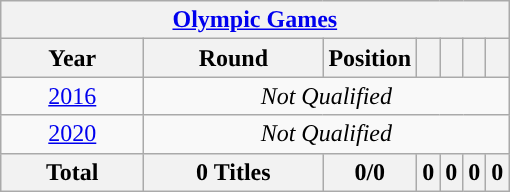<table class="wikitable" style="text-align: center;">
<tr>
<th colspan=10><a href='#'>Olympic Games</a></th>
</tr>
<tr>
<th style="width:5.5em;">Year</th>
<th style="width:7em;">Round</th>
<th>Position</th>
<th></th>
<th></th>
<th></th>
<th></th>
</tr>
<tr>
<td> <a href='#'>2016</a></td>
<td colspan=6 align=center><em>Not Qualified</em></td>
</tr>
<tr>
<td> <a href='#'>2020</a></td>
<td colspan=6 align=center><em>Not Qualified</em></td>
</tr>
<tr>
<th>Total</th>
<th>0 Titles</th>
<th>0/0</th>
<th>0</th>
<th>0</th>
<th>0</th>
<th>0</th>
</tr>
</table>
